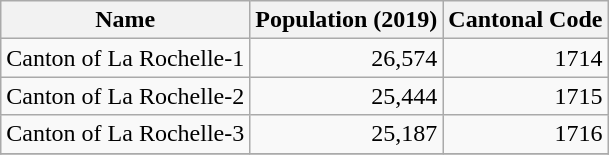<table class="wikitable">
<tr>
<th>Name</th>
<th>Population (2019)</th>
<th>Cantonal Code</th>
</tr>
<tr>
<td>Canton of La Rochelle-1</td>
<td align="right">26,574</td>
<td align="right">1714</td>
</tr>
<tr>
<td>Canton of La Rochelle-2</td>
<td align="right">25,444</td>
<td align="right">1715</td>
</tr>
<tr>
<td>Canton of La Rochelle-3</td>
<td align="right">25,187</td>
<td align="right">1716</td>
</tr>
<tr>
</tr>
</table>
